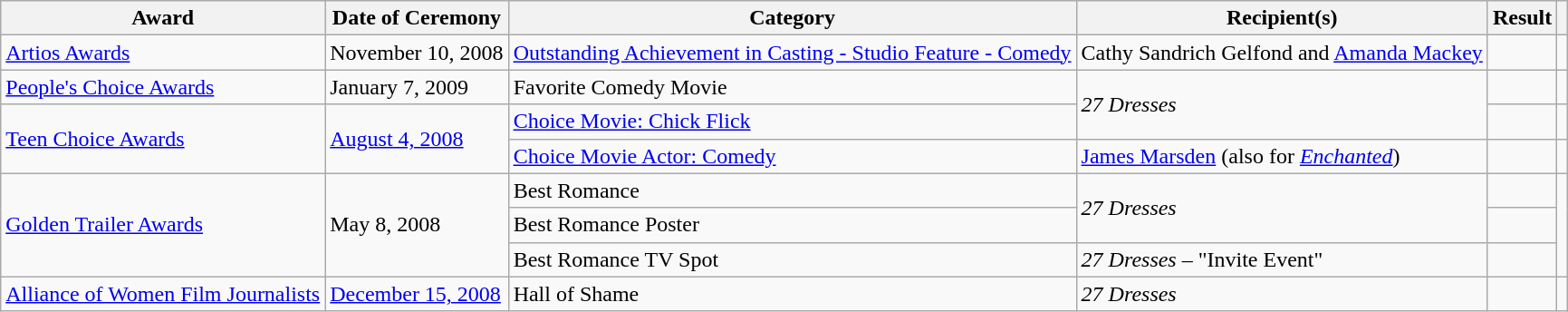<table class="wikitable sortable">
<tr>
<th>Award</th>
<th>Date of Ceremony</th>
<th>Category</th>
<th>Recipient(s)</th>
<th>Result</th>
<th></th>
</tr>
<tr>
<td><a href='#'>Artios Awards</a></td>
<td>November 10, 2008</td>
<td><a href='#'>Outstanding Achievement in Casting - Studio Feature - Comedy</a></td>
<td>Cathy Sandrich Gelfond and <a href='#'>Amanda Mackey</a></td>
<td></td>
<td></td>
</tr>
<tr>
<td><a href='#'>People's Choice Awards</a></td>
<td>January 7, 2009</td>
<td>Favorite Comedy Movie</td>
<td rowspan="2"><em>27 Dresses</em></td>
<td></td>
<td></td>
</tr>
<tr>
<td rowspan="2"><a href='#'>Teen Choice Awards</a></td>
<td rowspan="2"><a href='#'>August 4, 2008</a></td>
<td><a href='#'>Choice Movie: Chick Flick</a></td>
<td></td>
<td></td>
</tr>
<tr>
<td><a href='#'>Choice Movie Actor: Comedy</a></td>
<td><a href='#'>James Marsden</a> (also for <em><a href='#'>Enchanted</a></em>)</td>
<td></td>
<td></td>
</tr>
<tr>
<td rowspan="3"><a href='#'>Golden Trailer Awards</a></td>
<td rowspan="3">May 8, 2008</td>
<td>Best Romance</td>
<td rowspan="2"><em>27 Dresses</em></td>
<td></td>
<td rowspan="3"></td>
</tr>
<tr>
<td>Best Romance Poster</td>
<td></td>
</tr>
<tr>
<td>Best Romance TV Spot</td>
<td><em>27 Dresses</em> – "Invite Event"</td>
<td></td>
</tr>
<tr>
<td><a href='#'>Alliance of Women Film Journalists</a></td>
<td><a href='#'>December 15, 2008</a></td>
<td>Hall of Shame</td>
<td><em>27 Dresses</em></td>
<td></td>
<td></td>
</tr>
</table>
